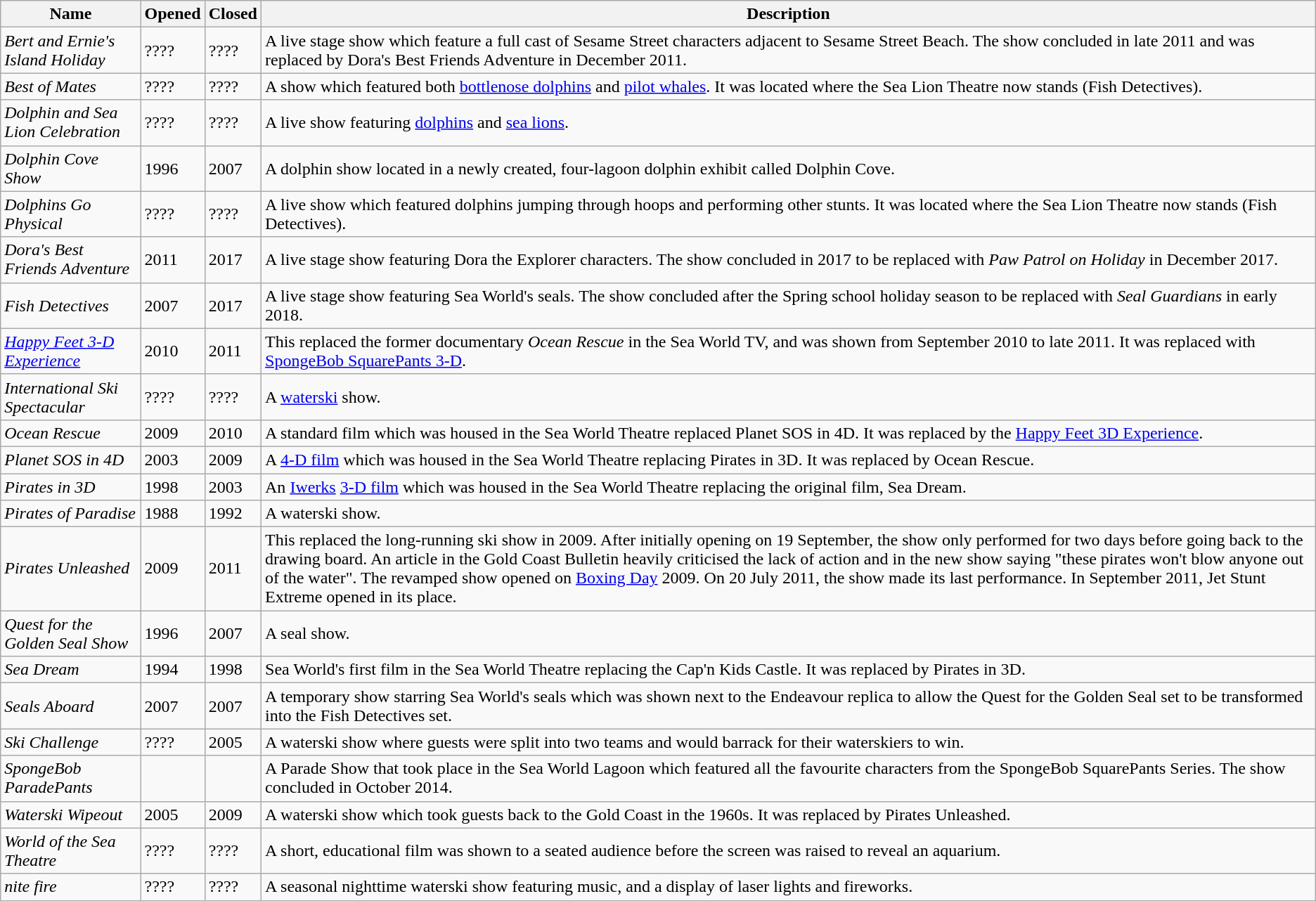<table class="wikitable sortable">
<tr>
<th>Name</th>
<th>Opened</th>
<th>Closed</th>
<th class="unsortable">Description</th>
</tr>
<tr>
<td><em>Bert and Ernie's Island Holiday</em></td>
<td>????</td>
<td>????</td>
<td>A live stage show which feature a full cast of Sesame Street characters adjacent to Sesame Street Beach. The show concluded in late 2011 and was replaced by Dora's Best Friends Adventure in December 2011.</td>
</tr>
<tr>
<td><em>Best of Mates</em></td>
<td>????</td>
<td>????</td>
<td>A show which featured both <a href='#'>bottlenose dolphins</a> and <a href='#'>pilot whales</a>. It was located where the Sea Lion Theatre now stands (Fish Detectives).</td>
</tr>
<tr>
<td><em>Dolphin and Sea Lion Celebration</em></td>
<td>????</td>
<td>????</td>
<td>A live show featuring <a href='#'>dolphins</a> and <a href='#'>sea lions</a>.</td>
</tr>
<tr>
<td><em>Dolphin Cove Show</em></td>
<td>1996</td>
<td>2007</td>
<td>A dolphin show located in a newly created, four-lagoon dolphin exhibit called Dolphin Cove.</td>
</tr>
<tr>
<td><em>Dolphins Go Physical</em></td>
<td>????</td>
<td>????</td>
<td>A live show which featured dolphins jumping through hoops and performing other stunts. It was located where the Sea Lion Theatre now stands (Fish Detectives).</td>
</tr>
<tr>
<td><em>Dora's Best Friends Adventure</em></td>
<td>2011</td>
<td>2017</td>
<td>A live stage show featuring Dora the Explorer characters. The show concluded in 2017 to be replaced with <em>Paw Patrol on Holiday</em> in December 2017.</td>
</tr>
<tr>
<td><em>Fish Detectives</em></td>
<td>2007</td>
<td>2017</td>
<td>A live stage show featuring Sea World's seals. The show concluded after the Spring school holiday season to be replaced with <em>Seal Guardians</em> in early 2018.</td>
</tr>
<tr>
<td><em><a href='#'>Happy Feet 3-D Experience</a></em></td>
<td>2010</td>
<td>2011</td>
<td>This replaced the former documentary <em>Ocean Rescue</em> in the Sea World TV, and was shown from September 2010 to late 2011. It was replaced with <a href='#'>SpongeBob SquarePants 3-D</a>.</td>
</tr>
<tr>
<td><em>International Ski Spectacular</em></td>
<td>????</td>
<td>????</td>
<td>A <a href='#'>waterski</a> show.</td>
</tr>
<tr>
<td><em>Ocean Rescue</em></td>
<td>2009</td>
<td>2010</td>
<td>A standard film which was housed in the Sea World Theatre replaced Planet SOS in 4D. It was replaced by the <a href='#'>Happy Feet 3D Experience</a>.</td>
</tr>
<tr>
<td><em>Planet SOS in 4D</em></td>
<td>2003</td>
<td>2009</td>
<td>A <a href='#'>4-D film</a> which was housed in the Sea World Theatre replacing Pirates in 3D. It was replaced by Ocean Rescue.</td>
</tr>
<tr>
<td><em>Pirates in 3D</em></td>
<td>1998</td>
<td>2003</td>
<td>An <a href='#'>Iwerks</a> <a href='#'>3-D film</a> which was housed in the Sea World Theatre replacing the original film, Sea Dream.</td>
</tr>
<tr>
<td><em>Pirates of Paradise</em></td>
<td>1988</td>
<td>1992</td>
<td>A waterski show.</td>
</tr>
<tr>
<td><em>Pirates Unleashed</em></td>
<td>2009</td>
<td>2011</td>
<td>This replaced the long-running ski show in 2009. After initially opening on 19 September, the show only performed for two days before going back to the drawing board. An article in the Gold Coast Bulletin heavily criticised the lack of action and in the new show saying "these pirates won't blow anyone out of the water". The revamped show opened on <a href='#'>Boxing Day</a> 2009. On 20 July 2011, the show made its last performance. In September 2011, Jet Stunt Extreme opened in its place.</td>
</tr>
<tr>
<td><em>Quest for the Golden Seal Show</em></td>
<td>1996</td>
<td>2007</td>
<td>A seal show.</td>
</tr>
<tr>
<td><em>Sea Dream</em></td>
<td>1994</td>
<td>1998</td>
<td>Sea World's first film in the Sea World Theatre replacing the Cap'n Kids Castle. It was replaced by Pirates in 3D.</td>
</tr>
<tr>
<td><em>Seals Aboard</em></td>
<td>2007</td>
<td>2007</td>
<td>A temporary show starring Sea World's seals which was shown next to the Endeavour replica to allow the Quest for the Golden Seal set to be transformed into the Fish Detectives set.</td>
</tr>
<tr>
<td><em>Ski Challenge</em></td>
<td>????</td>
<td>2005</td>
<td>A waterski show where guests were split into two teams and would barrack for their waterskiers to win.</td>
</tr>
<tr>
<td><em>SpongeBob ParadePants</em></td>
<td></td>
<td></td>
<td>A Parade Show that took place in the Sea World Lagoon which featured all the favourite characters from the SpongeBob SquarePants Series. The show concluded in October 2014.</td>
</tr>
<tr>
<td><em>Waterski Wipeout</em></td>
<td>2005</td>
<td>2009</td>
<td>A waterski show which took guests back to the Gold Coast in the 1960s. It was replaced by Pirates Unleashed.</td>
</tr>
<tr>
<td><em>World of the Sea Theatre</em></td>
<td>????</td>
<td>????</td>
<td>A short, educational film was shown to a seated audience before the screen was raised to reveal an aquarium.</td>
</tr>
<tr>
<td><em>nite fire</em></td>
<td>????</td>
<td>????</td>
<td>A seasonal nighttime waterski show featuring music, and a display of laser lights and fireworks.</td>
</tr>
</table>
